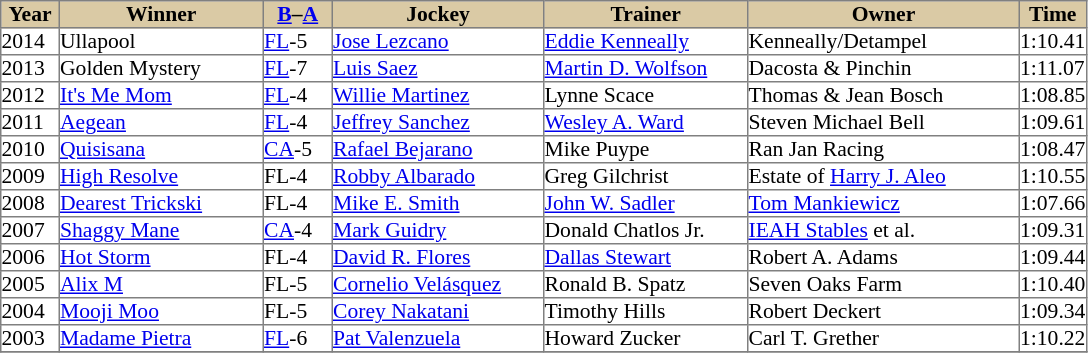<table class = "sortable" | border="1" cellpadding="0" style="border-collapse: collapse; font-size:90%">
<tr bgcolor="#DACAA5" align="center">
<td width="38px"><strong>Year</strong> <br></td>
<td width="135px"><strong>Winner</strong> <br></td>
<td width="45px"><strong><a href='#'>B</a>–<a href='#'>A</a></strong><br></td>
<td width="140px"><strong>Jockey</strong> <br></td>
<td width="135px"><strong>Trainer</strong> <br></td>
<td width="180px"><strong>Owner</strong> <br></td>
<td width=><strong>Time</strong></td>
</tr>
<tr>
<td>2014</td>
<td>Ullapool</td>
<td><a href='#'>FL</a>-5</td>
<td><a href='#'>Jose Lezcano</a></td>
<td><a href='#'>Eddie Kenneally</a></td>
<td>Kenneally/Detampel</td>
<td>1:10.41</td>
</tr>
<tr>
<td>2013</td>
<td>Golden Mystery</td>
<td><a href='#'>FL</a>-7</td>
<td><a href='#'>Luis Saez</a></td>
<td><a href='#'>Martin D. Wolfson</a></td>
<td>Dacosta & Pinchin</td>
<td>1:11.07</td>
</tr>
<tr>
<td>2012</td>
<td><a href='#'>It's Me Mom</a></td>
<td><a href='#'>FL</a>-4</td>
<td><a href='#'>Willie Martinez</a></td>
<td>Lynne Scace</td>
<td>Thomas & Jean Bosch</td>
<td>1:08.85</td>
</tr>
<tr>
<td>2011</td>
<td><a href='#'>Aegean</a></td>
<td><a href='#'>FL</a>-4</td>
<td><a href='#'>Jeffrey Sanchez</a></td>
<td><a href='#'>Wesley A. Ward</a></td>
<td>Steven Michael Bell</td>
<td>1:09.61</td>
</tr>
<tr>
<td>2010</td>
<td><a href='#'>Quisisana</a></td>
<td><a href='#'>CA</a>-5</td>
<td><a href='#'>Rafael Bejarano</a></td>
<td>Mike Puype</td>
<td>Ran Jan Racing</td>
<td>1:08.47</td>
</tr>
<tr>
<td>2009</td>
<td><a href='#'>High Resolve</a></td>
<td>FL-4</td>
<td><a href='#'>Robby Albarado</a></td>
<td>Greg Gilchrist</td>
<td>Estate of <a href='#'>Harry J. Aleo</a></td>
<td>1:10.55</td>
</tr>
<tr>
<td>2008</td>
<td><a href='#'>Dearest Trickski</a></td>
<td>FL-4</td>
<td><a href='#'>Mike E. Smith</a></td>
<td><a href='#'>John W. Sadler</a></td>
<td><a href='#'>Tom Mankiewicz</a></td>
<td>1:07.66</td>
</tr>
<tr>
<td>2007</td>
<td><a href='#'>Shaggy Mane</a></td>
<td><a href='#'>CA</a>-4</td>
<td><a href='#'>Mark Guidry</a></td>
<td>Donald Chatlos Jr.</td>
<td><a href='#'>IEAH Stables</a> et al.</td>
<td>1:09.31</td>
</tr>
<tr>
<td>2006</td>
<td><a href='#'>Hot Storm</a></td>
<td>FL-4</td>
<td><a href='#'>David R. Flores</a></td>
<td><a href='#'>Dallas Stewart</a></td>
<td>Robert A. Adams</td>
<td>1:09.44</td>
</tr>
<tr>
<td>2005</td>
<td><a href='#'>Alix M</a></td>
<td>FL-5</td>
<td><a href='#'>Cornelio Velásquez</a></td>
<td>Ronald B. Spatz</td>
<td>Seven Oaks Farm</td>
<td>1:10.40</td>
</tr>
<tr>
<td>2004</td>
<td><a href='#'>Mooji Moo</a></td>
<td>FL-5</td>
<td><a href='#'>Corey Nakatani</a></td>
<td>Timothy Hills</td>
<td>Robert Deckert</td>
<td>1:09.34</td>
</tr>
<tr>
<td>2003</td>
<td><a href='#'>Madame Pietra</a></td>
<td><a href='#'>FL</a>-6</td>
<td><a href='#'>Pat Valenzuela</a></td>
<td>Howard Zucker</td>
<td>Carl T. Grether</td>
<td>1:10.22</td>
</tr>
<tr>
</tr>
</table>
